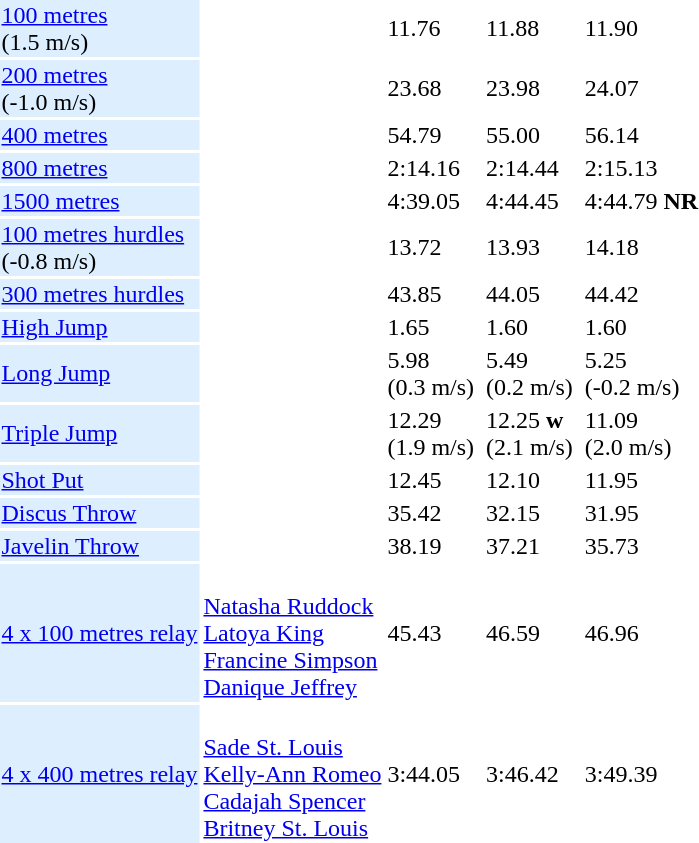<table>
<tr>
<td bgcolor = DDEEFF><a href='#'>100 metres</a> <br> (1.5 m/s)</td>
<td></td>
<td>11.76</td>
<td></td>
<td>11.88</td>
<td></td>
<td>11.90</td>
</tr>
<tr>
<td bgcolor = DDEEFF><a href='#'>200 metres</a> <br> (-1.0 m/s)</td>
<td></td>
<td>23.68</td>
<td></td>
<td>23.98</td>
<td></td>
<td>24.07</td>
</tr>
<tr>
<td bgcolor = DDEEFF><a href='#'>400 metres</a></td>
<td></td>
<td>54.79</td>
<td></td>
<td>55.00</td>
<td></td>
<td>56.14</td>
</tr>
<tr>
<td bgcolor = DDEEFF><a href='#'>800 metres</a></td>
<td></td>
<td>2:14.16</td>
<td></td>
<td>2:14.44</td>
<td></td>
<td>2:15.13</td>
</tr>
<tr>
<td bgcolor = DDEEFF><a href='#'>1500 metres</a></td>
<td></td>
<td>4:39.05</td>
<td></td>
<td>4:44.45</td>
<td></td>
<td>4:44.79 <strong>NR</strong></td>
</tr>
<tr>
<td bgcolor = DDEEFF><a href='#'>100 metres hurdles</a> <br> (-0.8 m/s)</td>
<td></td>
<td>13.72</td>
<td></td>
<td>13.93</td>
<td></td>
<td>14.18</td>
</tr>
<tr>
<td bgcolor = DDEEFF><a href='#'>300 metres hurdles</a></td>
<td></td>
<td>43.85</td>
<td></td>
<td>44.05</td>
<td></td>
<td>44.42</td>
</tr>
<tr>
<td bgcolor = DDEEFF><a href='#'>High Jump</a></td>
<td></td>
<td>1.65</td>
<td></td>
<td>1.60</td>
<td></td>
<td>1.60</td>
</tr>
<tr>
<td bgcolor = DDEEFF><a href='#'>Long Jump</a></td>
<td></td>
<td>5.98 <br> (0.3 m/s)</td>
<td></td>
<td>5.49 <br> (0.2 m/s)</td>
<td></td>
<td>5.25 <br> (-0.2 m/s)</td>
</tr>
<tr>
<td bgcolor = DDEEFF><a href='#'>Triple Jump</a></td>
<td></td>
<td>12.29 <br> (1.9 m/s)</td>
<td></td>
<td>12.25 <strong>w</strong> <br> (2.1 m/s)</td>
<td></td>
<td>11.09 <br> (2.0 m/s)</td>
</tr>
<tr>
<td bgcolor = DDEEFF><a href='#'>Shot Put</a></td>
<td></td>
<td>12.45</td>
<td></td>
<td>12.10</td>
<td></td>
<td>11.95</td>
</tr>
<tr>
<td bgcolor = DDEEFF><a href='#'>Discus Throw</a></td>
<td></td>
<td>35.42</td>
<td></td>
<td>32.15</td>
<td></td>
<td>31.95</td>
</tr>
<tr>
<td bgcolor = DDEEFF><a href='#'>Javelin Throw</a></td>
<td></td>
<td>38.19</td>
<td></td>
<td>37.21</td>
<td></td>
<td>35.73</td>
</tr>
<tr>
<td bgcolor = DDEEFF><a href='#'>4 x 100 metres relay</a></td>
<td> <br> <a href='#'>Natasha Ruddock</a> <br> <a href='#'>Latoya King</a> <br> <a href='#'>Francine Simpson</a> <br> <a href='#'>Danique Jeffrey</a></td>
<td>45.43</td>
<td></td>
<td>46.59</td>
<td></td>
<td>46.96</td>
</tr>
<tr>
<td bgcolor = DDEEFF><a href='#'>4 x 400 metres relay</a></td>
<td> <br> <a href='#'>Sade St. Louis</a> <br> <a href='#'>Kelly-Ann Romeo</a> <br> <a href='#'>Cadajah Spencer</a> <br> <a href='#'>Britney St. Louis</a></td>
<td>3:44.05</td>
<td></td>
<td>3:46.42</td>
<td></td>
<td>3:49.39</td>
</tr>
</table>
